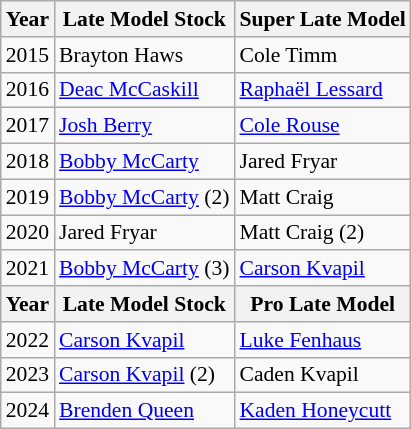<table class="wikitable" style="font-size:90%;">
<tr>
<th>Year</th>
<th>Late Model Stock</th>
<th>Super Late Model</th>
</tr>
<tr>
<td>2015</td>
<td>Brayton Haws</td>
<td>Cole Timm</td>
</tr>
<tr>
<td>2016</td>
<td><a href='#'>Deac McCaskill</a></td>
<td><a href='#'>Raphaël Lessard</a></td>
</tr>
<tr>
<td>2017</td>
<td><a href='#'>Josh Berry</a></td>
<td><a href='#'>Cole Rouse</a></td>
</tr>
<tr>
<td>2018</td>
<td><a href='#'>Bobby McCarty</a></td>
<td>Jared Fryar</td>
</tr>
<tr>
<td>2019</td>
<td><a href='#'>Bobby McCarty</a> (2)</td>
<td>Matt Craig</td>
</tr>
<tr>
<td>2020</td>
<td>Jared Fryar</td>
<td>Matt Craig (2)</td>
</tr>
<tr>
<td>2021</td>
<td><a href='#'>Bobby McCarty</a> (3)</td>
<td><a href='#'>Carson Kvapil</a></td>
</tr>
<tr>
<th>Year</th>
<th>Late Model Stock</th>
<th>Pro Late Model</th>
</tr>
<tr>
<td>2022</td>
<td><a href='#'>Carson Kvapil</a></td>
<td><a href='#'>Luke Fenhaus</a></td>
</tr>
<tr>
<td>2023</td>
<td><a href='#'>Carson Kvapil</a> (2)</td>
<td>Caden Kvapil</td>
</tr>
<tr>
<td>2024</td>
<td><a href='#'>Brenden Queen</a></td>
<td><a href='#'>Kaden Honeycutt</a></td>
</tr>
</table>
